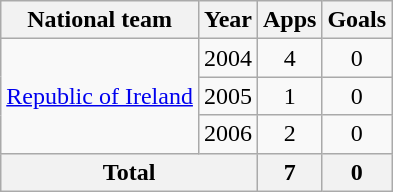<table class="wikitable" style="text-align:center">
<tr>
<th>National team</th>
<th>Year</th>
<th>Apps</th>
<th>Goals</th>
</tr>
<tr>
<td rowspan="3"><a href='#'>Republic of Ireland</a></td>
<td>2004</td>
<td>4</td>
<td>0</td>
</tr>
<tr>
<td>2005</td>
<td>1</td>
<td>0</td>
</tr>
<tr>
<td>2006</td>
<td>2</td>
<td>0</td>
</tr>
<tr>
<th colspan="2">Total</th>
<th>7</th>
<th>0</th>
</tr>
</table>
